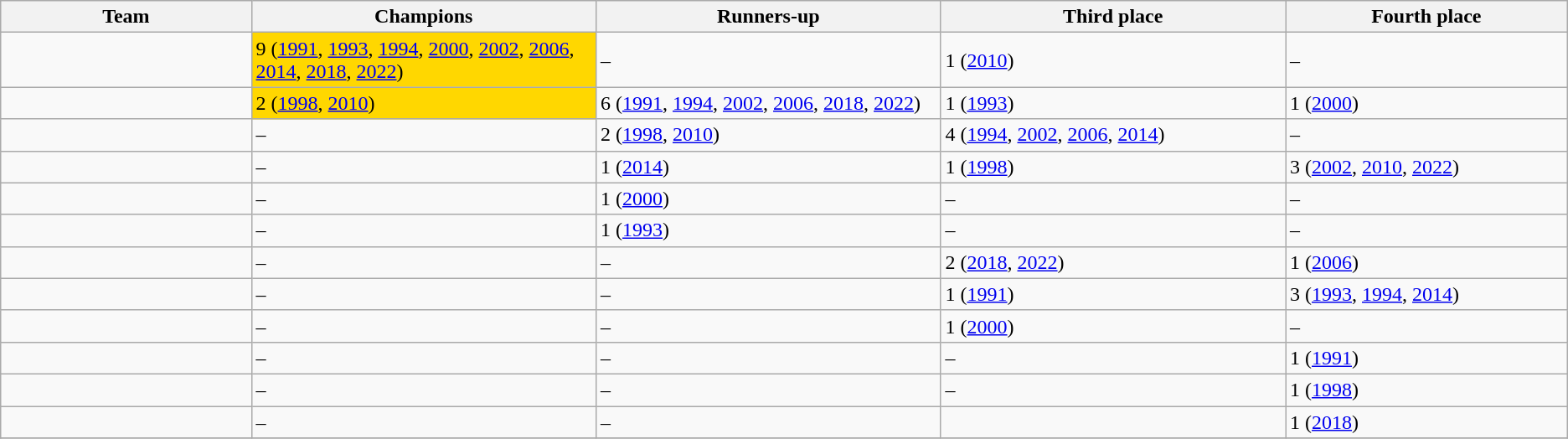<table class="wikitable">
<tr>
<th width=16%>Team</th>
<th width=22%>Champions</th>
<th width=22%>Runners-up</th>
<th width=22%>Third place</th>
<th width=22%>Fourth place</th>
</tr>
<tr>
<td></td>
<td bgcolor=gold>9 (<a href='#'>1991</a>, <a href='#'>1993</a>, <a href='#'>1994</a>, <a href='#'>2000</a>, <a href='#'>2002</a>, <a href='#'>2006</a>, <a href='#'>2014</a>, <a href='#'>2018</a>, <a href='#'>2022</a>)</td>
<td>–</td>
<td>1 (<a href='#'>2010</a>)</td>
<td>–</td>
</tr>
<tr>
<td></td>
<td bgcolor=gold>2 (<a href='#'>1998</a>, <a href='#'>2010</a>)</td>
<td>6 (<a href='#'>1991</a>, <a href='#'>1994</a>, <a href='#'>2002</a>, <a href='#'>2006</a>, <a href='#'>2018</a>, <a href='#'>2022</a>)</td>
<td>1 (<a href='#'>1993</a>)</td>
<td>1 (<a href='#'>2000</a>)</td>
</tr>
<tr>
<td></td>
<td>–</td>
<td>2 (<a href='#'>1998</a>, <a href='#'>2010</a>)</td>
<td>4 (<a href='#'>1994</a>, <a href='#'>2002</a>, <a href='#'>2006</a>, <a href='#'>2014</a>)</td>
<td>–</td>
</tr>
<tr>
<td></td>
<td>–</td>
<td>1 (<a href='#'>2014</a>)</td>
<td>1 (<a href='#'>1998</a>)</td>
<td>3 (<a href='#'>2002</a>, <a href='#'>2010</a>, <a href='#'>2022</a>)</td>
</tr>
<tr>
<td></td>
<td>–</td>
<td>1 (<a href='#'>2000</a>)</td>
<td>–</td>
<td>–</td>
</tr>
<tr>
<td></td>
<td>–</td>
<td>1 (<a href='#'>1993</a>)</td>
<td>–</td>
<td>–</td>
</tr>
<tr>
<td></td>
<td>–</td>
<td>–</td>
<td>2 (<a href='#'>2018</a>, <a href='#'>2022</a>)</td>
<td>1 (<a href='#'>2006</a>)</td>
</tr>
<tr>
<td></td>
<td>–</td>
<td>–</td>
<td>1 (<a href='#'>1991</a>)</td>
<td>3 (<a href='#'>1993</a>, <a href='#'>1994</a>, <a href='#'>2014</a>)</td>
</tr>
<tr>
<td></td>
<td>–</td>
<td>–</td>
<td>1 (<a href='#'>2000</a>)</td>
<td>–</td>
</tr>
<tr>
<td></td>
<td>–</td>
<td>–</td>
<td>–</td>
<td>1 (<a href='#'>1991</a>)</td>
</tr>
<tr>
<td></td>
<td>–</td>
<td>–</td>
<td>–</td>
<td>1 (<a href='#'>1998</a>)</td>
</tr>
<tr>
<td></td>
<td>–</td>
<td>–</td>
<td></td>
<td>1 (<a href='#'>2018</a>)</td>
</tr>
<tr>
</tr>
</table>
